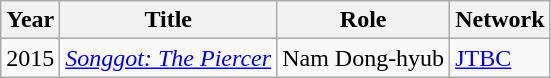<table class="wikitable">
<tr>
<th>Year</th>
<th>Title</th>
<th>Role</th>
<th>Network</th>
</tr>
<tr>
<td>2015</td>
<td><em><a href='#'>Songgot: The Piercer</a></em></td>
<td>Nam Dong-hyub</td>
<td><a href='#'>JTBC</a></td>
</tr>
</table>
